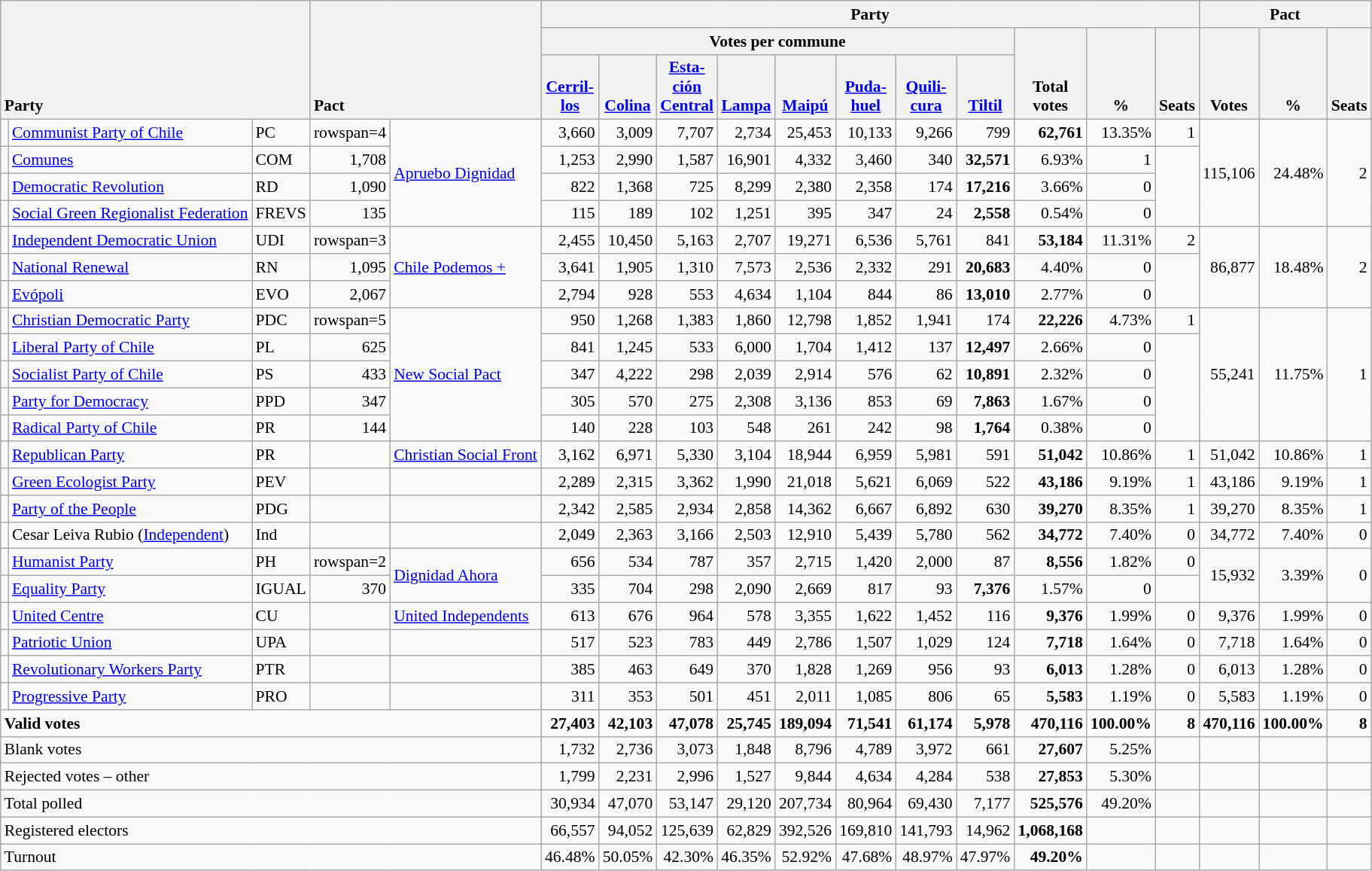<table class="wikitable" border="1" style="font-size:90%; text-align:right; white-space: nowrap;">
<tr>
<th style="text-align:left;" valign=bottom rowspan=3 colspan=3>Party</th>
<th style="text-align:left;" valign=bottom rowspan=3 colspan=2>Pact</th>
<th colspan=11>Party</th>
<th colspan=3>Pact</th>
</tr>
<tr>
<th colspan=8>Votes per commune</th>
<th align=center valign=bottom rowspan=2 width="40">Total<br>votes</th>
<th align=center valign=bottom rowspan=2 width="40">%</th>
<th align=center valign=bottom rowspan=2>Seats</th>
<th align=center valign=bottom rowspan=2 width="40">Votes</th>
<th align=center valign=bottom rowspan=2 width="40">%</th>
<th align=center valign=bottom rowspan=2>Seats</th>
</tr>
<tr>
<th align=center valign=bottom width="40"><a href='#'>Cerril-<br>los</a></th>
<th align=center valign=bottom width="40"><a href='#'>Colina</a></th>
<th align=center valign=bottom width="40"><a href='#'>Esta-<br>ción<br>Central</a></th>
<th align=center valign=bottom width="40"><a href='#'>Lampa</a></th>
<th align=center valign=bottom width="40"><a href='#'>Maipú</a></th>
<th align=center valign=bottom width="40"><a href='#'>Puda-<br>huel</a></th>
<th align=center valign=bottom width="40"><a href='#'>Quili-<br>cura</a></th>
<th align=center valign=bottom width="40"><a href='#'>Tiltil</a></th>
</tr>
<tr>
<td></td>
<td align=left><a href='#'>Communist Party of Chile</a></td>
<td align=left>PC</td>
<td>rowspan=4 </td>
<td rowspan=4 align=left><a href='#'>Apruebo Dignidad</a></td>
<td>3,660</td>
<td>3,009</td>
<td>7,707</td>
<td>2,734</td>
<td>25,453</td>
<td>10,133</td>
<td>9,266</td>
<td>799</td>
<td><strong>62,761</strong></td>
<td>13.35%</td>
<td>1</td>
<td rowspan=4>115,106</td>
<td rowspan=4>24.48%</td>
<td rowspan=4>2</td>
</tr>
<tr>
<td></td>
<td align=left><a href='#'>Comunes</a></td>
<td align=left>COM</td>
<td>1,708</td>
<td>1,253</td>
<td>2,990</td>
<td>1,587</td>
<td>16,901</td>
<td>4,332</td>
<td>3,460</td>
<td>340</td>
<td><strong>32,571</strong></td>
<td>6.93%</td>
<td>1</td>
</tr>
<tr>
<td></td>
<td align=left><a href='#'>Democratic Revolution</a></td>
<td align=left>RD</td>
<td>1,090</td>
<td>822</td>
<td>1,368</td>
<td>725</td>
<td>8,299</td>
<td>2,380</td>
<td>2,358</td>
<td>174</td>
<td><strong>17,216</strong></td>
<td>3.66%</td>
<td>0</td>
</tr>
<tr>
<td></td>
<td align=left><a href='#'>Social Green Regionalist Federation</a></td>
<td align=left>FREVS</td>
<td>135</td>
<td>115</td>
<td>189</td>
<td>102</td>
<td>1,251</td>
<td>395</td>
<td>347</td>
<td>24</td>
<td><strong>2,558</strong></td>
<td>0.54%</td>
<td>0</td>
</tr>
<tr>
<td></td>
<td align=left><a href='#'>Independent Democratic Union</a></td>
<td align=left>UDI</td>
<td>rowspan=3 </td>
<td rowspan=3 align=left><a href='#'>Chile Podemos +</a></td>
<td>2,455</td>
<td>10,450</td>
<td>5,163</td>
<td>2,707</td>
<td>19,271</td>
<td>6,536</td>
<td>5,761</td>
<td>841</td>
<td><strong>53,184</strong></td>
<td>11.31%</td>
<td>2</td>
<td rowspan=3>86,877</td>
<td rowspan=3>18.48%</td>
<td rowspan=3>2</td>
</tr>
<tr>
<td></td>
<td align=left><a href='#'>National Renewal</a></td>
<td align=left>RN</td>
<td>1,095</td>
<td>3,641</td>
<td>1,905</td>
<td>1,310</td>
<td>7,573</td>
<td>2,536</td>
<td>2,332</td>
<td>291</td>
<td><strong>20,683</strong></td>
<td>4.40%</td>
<td>0</td>
</tr>
<tr>
<td></td>
<td align=left><a href='#'>Evópoli</a></td>
<td align=left>EVO</td>
<td>2,067</td>
<td>2,794</td>
<td>928</td>
<td>553</td>
<td>4,634</td>
<td>1,104</td>
<td>844</td>
<td>86</td>
<td><strong>13,010</strong></td>
<td>2.77%</td>
<td>0</td>
</tr>
<tr>
<td></td>
<td align=left><a href='#'>Christian Democratic Party</a></td>
<td align=left>PDC</td>
<td>rowspan=5 </td>
<td rowspan=5 align=left><a href='#'>New Social Pact</a></td>
<td>950</td>
<td>1,268</td>
<td>1,383</td>
<td>1,860</td>
<td>12,798</td>
<td>1,852</td>
<td>1,941</td>
<td>174</td>
<td><strong>22,226</strong></td>
<td>4.73%</td>
<td>1</td>
<td rowspan=5>55,241</td>
<td rowspan=5>11.75%</td>
<td rowspan=5>1</td>
</tr>
<tr>
<td></td>
<td align=left><a href='#'>Liberal Party of Chile</a></td>
<td align=left>PL</td>
<td>625</td>
<td>841</td>
<td>1,245</td>
<td>533</td>
<td>6,000</td>
<td>1,704</td>
<td>1,412</td>
<td>137</td>
<td><strong>12,497</strong></td>
<td>2.66%</td>
<td>0</td>
</tr>
<tr>
<td></td>
<td align=left><a href='#'>Socialist Party of Chile</a></td>
<td align=left>PS</td>
<td>433</td>
<td>347</td>
<td>4,222</td>
<td>298</td>
<td>2,039</td>
<td>2,914</td>
<td>576</td>
<td>62</td>
<td><strong>10,891</strong></td>
<td>2.32%</td>
<td>0</td>
</tr>
<tr>
<td></td>
<td align=left><a href='#'>Party for Democracy</a></td>
<td align=left>PPD</td>
<td>347</td>
<td>305</td>
<td>570</td>
<td>275</td>
<td>2,308</td>
<td>3,136</td>
<td>853</td>
<td>69</td>
<td><strong>7,863</strong></td>
<td>1.67%</td>
<td>0</td>
</tr>
<tr>
<td></td>
<td align=left><a href='#'>Radical Party of Chile</a></td>
<td align=left>PR</td>
<td>144</td>
<td>140</td>
<td>228</td>
<td>103</td>
<td>548</td>
<td>261</td>
<td>242</td>
<td>98</td>
<td><strong>1,764</strong></td>
<td>0.38%</td>
<td>0</td>
</tr>
<tr>
<td></td>
<td align=left><a href='#'>Republican Party</a></td>
<td align=left>PR</td>
<td></td>
<td align=left><a href='#'>Christian Social Front</a></td>
<td>3,162</td>
<td>6,971</td>
<td>5,330</td>
<td>3,104</td>
<td>18,944</td>
<td>6,959</td>
<td>5,981</td>
<td>591</td>
<td><strong>51,042</strong></td>
<td>10.86%</td>
<td>1</td>
<td>51,042</td>
<td>10.86%</td>
<td>1</td>
</tr>
<tr>
<td></td>
<td align=left><a href='#'>Green Ecologist Party</a></td>
<td align=left>PEV</td>
<td></td>
<td></td>
<td>2,289</td>
<td>2,315</td>
<td>3,362</td>
<td>1,990</td>
<td>21,018</td>
<td>5,621</td>
<td>6,069</td>
<td>522</td>
<td><strong>43,186</strong></td>
<td>9.19%</td>
<td>1</td>
<td>43,186</td>
<td>9.19%</td>
<td>1</td>
</tr>
<tr>
<td></td>
<td align=left><a href='#'>Party of the People</a></td>
<td align=left>PDG</td>
<td></td>
<td></td>
<td>2,342</td>
<td>2,585</td>
<td>2,934</td>
<td>2,858</td>
<td>14,362</td>
<td>6,667</td>
<td>6,892</td>
<td>630</td>
<td><strong>39,270</strong></td>
<td>8.35%</td>
<td>1</td>
<td>39,270</td>
<td>8.35%</td>
<td>1</td>
</tr>
<tr>
<td></td>
<td align=left>Cesar Leiva Rubio (<a href='#'>Independent</a>)</td>
<td align=left>Ind</td>
<td></td>
<td></td>
<td>2,049</td>
<td>2,363</td>
<td>3,166</td>
<td>2,503</td>
<td>12,910</td>
<td>5,439</td>
<td>5,780</td>
<td>562</td>
<td><strong>34,772</strong></td>
<td>7.40%</td>
<td>0</td>
<td>34,772</td>
<td>7.40%</td>
<td>0</td>
</tr>
<tr>
<td></td>
<td align=left><a href='#'>Humanist Party</a></td>
<td align=left>PH</td>
<td>rowspan=2 </td>
<td rowspan=2 align=left><a href='#'>Dignidad Ahora</a></td>
<td>656</td>
<td>534</td>
<td>787</td>
<td>357</td>
<td>2,715</td>
<td>1,420</td>
<td>2,000</td>
<td>87</td>
<td><strong>8,556</strong></td>
<td>1.82%</td>
<td>0</td>
<td rowspan=2>15,932</td>
<td rowspan=2>3.39%</td>
<td rowspan=2>0</td>
</tr>
<tr>
<td></td>
<td align=left><a href='#'>Equality Party</a></td>
<td align=left>IGUAL</td>
<td>370</td>
<td>335</td>
<td>704</td>
<td>298</td>
<td>2,090</td>
<td>2,669</td>
<td>817</td>
<td>93</td>
<td><strong>7,376</strong></td>
<td>1.57%</td>
<td>0</td>
</tr>
<tr>
<td></td>
<td align=left><a href='#'>United Centre</a></td>
<td align=left>CU</td>
<td></td>
<td align=left><a href='#'>United Independents</a></td>
<td>613</td>
<td>676</td>
<td>964</td>
<td>578</td>
<td>3,355</td>
<td>1,622</td>
<td>1,452</td>
<td>116</td>
<td><strong>9,376</strong></td>
<td>1.99%</td>
<td>0</td>
<td>9,376</td>
<td>1.99%</td>
<td>0</td>
</tr>
<tr>
<td></td>
<td align=left><a href='#'>Patriotic Union</a></td>
<td align=left>UPA</td>
<td></td>
<td></td>
<td>517</td>
<td>523</td>
<td>783</td>
<td>449</td>
<td>2,786</td>
<td>1,507</td>
<td>1,029</td>
<td>124</td>
<td><strong>7,718</strong></td>
<td>1.64%</td>
<td>0</td>
<td>7,718</td>
<td>1.64%</td>
<td>0</td>
</tr>
<tr>
<td></td>
<td align=left><a href='#'>Revolutionary Workers Party</a></td>
<td align=left>PTR</td>
<td></td>
<td></td>
<td>385</td>
<td>463</td>
<td>649</td>
<td>370</td>
<td>1,828</td>
<td>1,269</td>
<td>956</td>
<td>93</td>
<td><strong>6,013</strong></td>
<td>1.28%</td>
<td>0</td>
<td>6,013</td>
<td>1.28%</td>
<td>0</td>
</tr>
<tr>
<td></td>
<td align=left><a href='#'>Progressive Party</a></td>
<td align=left>PRO</td>
<td></td>
<td></td>
<td>311</td>
<td>353</td>
<td>501</td>
<td>451</td>
<td>2,011</td>
<td>1,085</td>
<td>806</td>
<td>65</td>
<td><strong>5,583</strong></td>
<td>1.19%</td>
<td>0</td>
<td>5,583</td>
<td>1.19%</td>
<td>0</td>
</tr>
<tr style="font-weight:bold">
<td align=left colspan=5>Valid votes</td>
<td>27,403</td>
<td>42,103</td>
<td>47,078</td>
<td>25,745</td>
<td>189,094</td>
<td>71,541</td>
<td>61,174</td>
<td>5,978</td>
<td>470,116</td>
<td>100.00%</td>
<td>8</td>
<td>470,116</td>
<td>100.00%</td>
<td>8</td>
</tr>
<tr>
<td align=left colspan=5>Blank votes</td>
<td>1,732</td>
<td>2,736</td>
<td>3,073</td>
<td>1,848</td>
<td>8,796</td>
<td>4,789</td>
<td>3,972</td>
<td>661</td>
<td><strong>27,607</strong></td>
<td>5.25%</td>
<td></td>
<td></td>
<td></td>
<td></td>
</tr>
<tr>
<td align=left colspan=5>Rejected votes – other</td>
<td>1,799</td>
<td>2,231</td>
<td>2,996</td>
<td>1,527</td>
<td>9,844</td>
<td>4,634</td>
<td>4,284</td>
<td>538</td>
<td><strong>27,853</strong></td>
<td>5.30%</td>
<td></td>
<td></td>
<td></td>
<td></td>
</tr>
<tr>
<td align=left colspan=5>Total polled</td>
<td>30,934</td>
<td>47,070</td>
<td>53,147</td>
<td>29,120</td>
<td>207,734</td>
<td>80,964</td>
<td>69,430</td>
<td>7,177</td>
<td><strong>525,576</strong></td>
<td>49.20%</td>
<td></td>
<td></td>
<td></td>
<td></td>
</tr>
<tr>
<td align=left colspan=5>Registered electors</td>
<td>66,557</td>
<td>94,052</td>
<td>125,639</td>
<td>62,829</td>
<td>392,526</td>
<td>169,810</td>
<td>141,793</td>
<td>14,962</td>
<td><strong>1,068,168</strong></td>
<td></td>
<td></td>
<td></td>
<td></td>
<td></td>
</tr>
<tr>
<td align=left colspan=5>Turnout</td>
<td>46.48%</td>
<td>50.05%</td>
<td>42.30%</td>
<td>46.35%</td>
<td>52.92%</td>
<td>47.68%</td>
<td>48.97%</td>
<td>47.97%</td>
<td><strong>49.20%</strong></td>
<td></td>
<td></td>
<td></td>
<td></td>
<td></td>
</tr>
</table>
